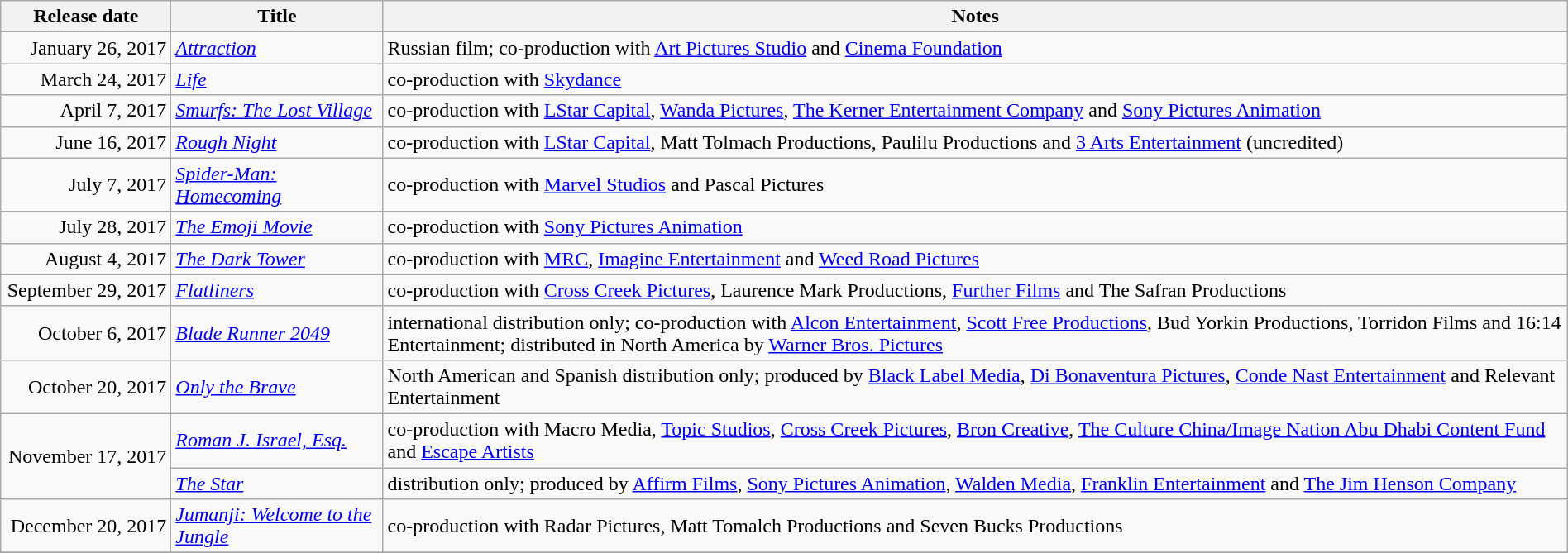<table class="wikitable sortable" style="width:100%;">
<tr>
<th scope="col" style="width:130px;">Release date</th>
<th>Title</th>
<th>Notes</th>
</tr>
<tr>
<td style="text-align:right;">January 26, 2017</td>
<td><em><a href='#'>Attraction</a></em></td>
<td>Russian film; co-production with <a href='#'>Art Pictures Studio</a> and <a href='#'>Cinema Foundation</a></td>
</tr>
<tr>
<td style="text-align:right;">March 24, 2017</td>
<td><em><a href='#'>Life</a></em></td>
<td>co-production with <a href='#'>Skydance</a></td>
</tr>
<tr>
<td style="text-align:right;">April 7, 2017</td>
<td><em><a href='#'>Smurfs: The Lost Village</a></em></td>
<td>co-production with <a href='#'>LStar Capital</a>, <a href='#'>Wanda Pictures</a>, <a href='#'>The Kerner Entertainment Company</a> and <a href='#'>Sony Pictures Animation</a></td>
</tr>
<tr>
<td style="text-align:right;">June 16, 2017</td>
<td><em><a href='#'>Rough Night</a></em></td>
<td>co-production with <a href='#'>LStar Capital</a>, Matt Tolmach Productions, Paulilu Productions and <a href='#'>3 Arts Entertainment</a> (uncredited)</td>
</tr>
<tr>
<td style="text-align:right;">July 7, 2017</td>
<td><em><a href='#'>Spider-Man: Homecoming</a></em></td>
<td>co-production with <a href='#'>Marvel Studios</a> and Pascal Pictures</td>
</tr>
<tr>
<td style="text-align:right;">July 28, 2017</td>
<td><em><a href='#'>The Emoji Movie</a></em></td>
<td>co-production with <a href='#'>Sony Pictures Animation</a></td>
</tr>
<tr>
<td style="text-align:right;">August 4, 2017</td>
<td><em><a href='#'>The Dark Tower</a></em></td>
<td>co-production with <a href='#'>MRC</a>, <a href='#'>Imagine Entertainment</a> and <a href='#'>Weed Road Pictures</a></td>
</tr>
<tr>
<td style="text-align:right;">September 29, 2017</td>
<td><em><a href='#'>Flatliners</a></em></td>
<td>co-production with <a href='#'>Cross Creek Pictures</a>, Laurence Mark Productions, <a href='#'>Further Films</a> and The Safran Productions</td>
</tr>
<tr>
<td style="text-align:right;">October 6, 2017</td>
<td><em><a href='#'>Blade Runner 2049</a></em></td>
<td>international distribution only; co-production with <a href='#'>Alcon Entertainment</a>, <a href='#'>Scott Free Productions</a>, Bud Yorkin Productions, Torridon Films and 16:14 Entertainment; distributed in North America by <a href='#'>Warner Bros. Pictures</a></td>
</tr>
<tr>
<td style="text-align:right;">October 20, 2017</td>
<td><em><a href='#'>Only the Brave</a></em></td>
<td>North American and Spanish distribution only; produced by <a href='#'>Black Label Media</a>, <a href='#'>Di Bonaventura Pictures</a>, <a href='#'>Conde Nast Entertainment</a> and Relevant Entertainment</td>
</tr>
<tr>
<td style="text-align:right;" rowspan="2">November 17, 2017</td>
<td><em><a href='#'>Roman J. Israel, Esq.</a></em></td>
<td>co-production with Macro Media, <a href='#'>Topic Studios</a>, <a href='#'>Cross Creek Pictures</a>, <a href='#'>Bron Creative</a>, <a href='#'>The Culture China/Image Nation Abu Dhabi Content Fund</a> and <a href='#'>Escape Artists</a></td>
</tr>
<tr>
<td><em><a href='#'>The Star</a></em></td>
<td>distribution only; produced by <a href='#'>Affirm Films</a>, <a href='#'>Sony Pictures Animation</a>, <a href='#'>Walden Media</a>, <a href='#'>Franklin Entertainment</a> and <a href='#'>The Jim Henson Company</a></td>
</tr>
<tr>
<td style="text-align:right;">December 20, 2017</td>
<td><em><a href='#'>Jumanji: Welcome to the Jungle</a></em></td>
<td>co-production with Radar Pictures, Matt Tomalch Productions and Seven Bucks Productions</td>
</tr>
<tr>
</tr>
</table>
